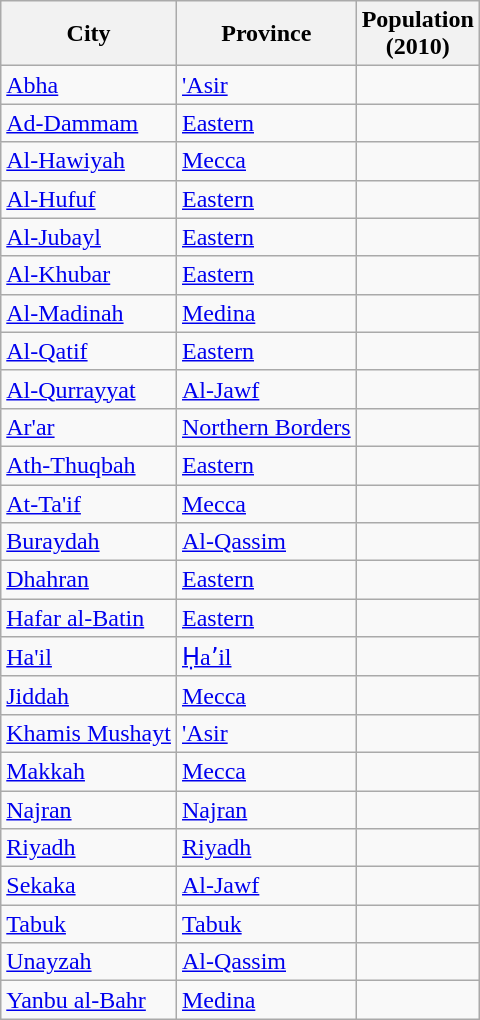<table class="wikitable sortable sticky-header col3right">
<tr>
<th>City</th>
<th>Province</th>
<th>Population<br>(2010)</th>
</tr>
<tr>
<td><a href='#'>Abha</a></td>
<td><a href='#'>'Asir</a></td>
<td></td>
</tr>
<tr>
<td><a href='#'>Ad-Dammam</a></td>
<td><a href='#'>Eastern</a></td>
<td></td>
</tr>
<tr>
<td><a href='#'>Al-Hawiyah</a></td>
<td><a href='#'>Mecca</a></td>
<td></td>
</tr>
<tr>
<td><a href='#'>Al-Hufuf</a></td>
<td><a href='#'>Eastern</a></td>
<td></td>
</tr>
<tr>
<td><a href='#'>Al-Jubayl</a></td>
<td><a href='#'>Eastern</a></td>
<td></td>
</tr>
<tr>
<td><a href='#'>Al-Khubar</a></td>
<td><a href='#'>Eastern</a></td>
<td></td>
</tr>
<tr>
<td><a href='#'>Al-Madinah</a></td>
<td><a href='#'>Medina</a></td>
<td></td>
</tr>
<tr>
<td><a href='#'>Al-Qatif</a></td>
<td><a href='#'>Eastern</a></td>
<td></td>
</tr>
<tr>
<td><a href='#'>Al-Qurrayyat</a></td>
<td><a href='#'>Al-Jawf</a></td>
<td></td>
</tr>
<tr>
<td><a href='#'>Ar'ar</a></td>
<td><a href='#'>Northern Borders</a></td>
<td></td>
</tr>
<tr>
<td><a href='#'>Ath-Thuqbah</a></td>
<td><a href='#'>Eastern</a></td>
<td></td>
</tr>
<tr>
<td><a href='#'>At-Ta'if</a></td>
<td><a href='#'>Mecca</a></td>
<td></td>
</tr>
<tr>
<td><a href='#'>Buraydah</a></td>
<td><a href='#'>Al-Qassim</a></td>
<td></td>
</tr>
<tr>
<td><a href='#'>Dhahran</a></td>
<td><a href='#'>Eastern</a></td>
<td></td>
</tr>
<tr>
<td><a href='#'>Hafar al-Batin</a></td>
<td><a href='#'>Eastern</a></td>
<td></td>
</tr>
<tr>
<td><a href='#'>Ha'il</a></td>
<td><a href='#'>Ḥaʼil</a></td>
<td></td>
</tr>
<tr>
<td><a href='#'>Jiddah</a></td>
<td><a href='#'>Mecca</a></td>
<td></td>
</tr>
<tr>
<td><a href='#'>Khamis Mushayt</a></td>
<td><a href='#'>'Asir</a></td>
<td></td>
</tr>
<tr>
<td><a href='#'>Makkah</a></td>
<td><a href='#'>Mecca</a></td>
<td></td>
</tr>
<tr>
<td><a href='#'>Najran</a></td>
<td><a href='#'>Najran</a></td>
<td></td>
</tr>
<tr>
<td><a href='#'>Riyadh</a></td>
<td><a href='#'>Riyadh</a></td>
<td></td>
</tr>
<tr>
<td><a href='#'>Sekaka</a></td>
<td><a href='#'>Al-Jawf</a></td>
<td></td>
</tr>
<tr>
<td><a href='#'>Tabuk</a></td>
<td><a href='#'>Tabuk</a></td>
<td></td>
</tr>
<tr>
<td><a href='#'>Unayzah</a></td>
<td><a href='#'>Al-Qassim</a></td>
<td></td>
</tr>
<tr>
<td><a href='#'>Yanbu al-Bahr</a></td>
<td><a href='#'>Medina</a></td>
<td></td>
</tr>
</table>
